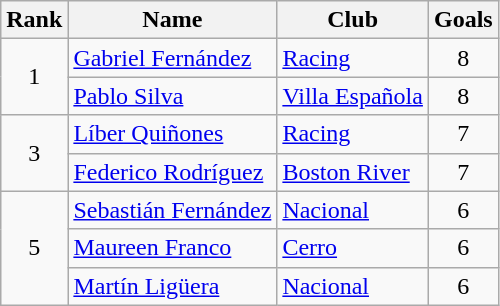<table class="wikitable">
<tr>
<th>Rank</th>
<th>Name</th>
<th>Club</th>
<th>Goals</th>
</tr>
<tr>
<td rowspan=2 align=center>1</td>
<td> <a href='#'>Gabriel Fernández</a></td>
<td><a href='#'>Racing</a></td>
<td align=center>8</td>
</tr>
<tr>
<td> <a href='#'>Pablo Silva</a></td>
<td><a href='#'>Villa Española</a></td>
<td align=center>8</td>
</tr>
<tr>
<td rowspan=2 align=center>3</td>
<td> <a href='#'>Líber Quiñones</a></td>
<td><a href='#'>Racing</a></td>
<td align=center>7</td>
</tr>
<tr>
<td> <a href='#'>Federico Rodríguez</a></td>
<td><a href='#'>Boston River</a></td>
<td align=center>7</td>
</tr>
<tr>
<td rowspan=3 align=center>5</td>
<td> <a href='#'>Sebastián Fernández</a></td>
<td><a href='#'>Nacional</a></td>
<td align=center>6</td>
</tr>
<tr>
<td> <a href='#'>Maureen Franco</a></td>
<td><a href='#'>Cerro</a></td>
<td align=center>6</td>
</tr>
<tr>
<td> <a href='#'>Martín Ligüera</a></td>
<td><a href='#'>Nacional</a></td>
<td align=center>6</td>
</tr>
</table>
